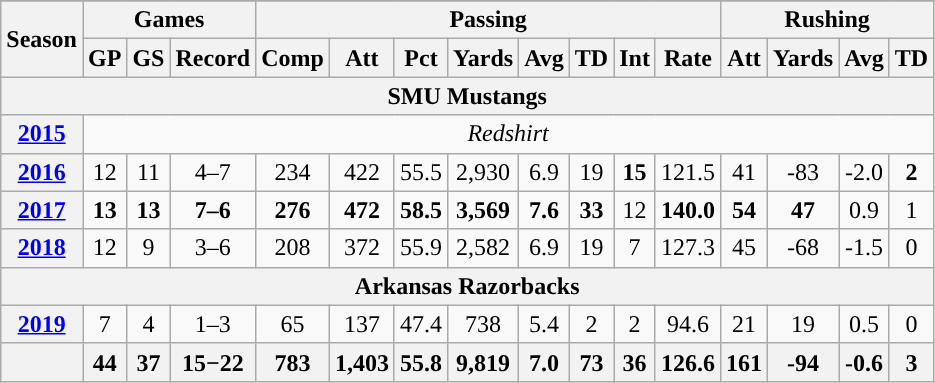<table class="wikitable" style="text-align:center;">
<tr College statistics>
</tr>
<tr>
<th rowspan="2">Season</th>
<th colspan="3">Games</th>
<th colspan="8">Passing</th>
<th colspan="5">Rushing</th>
</tr>
<tr>
<th>GP</th>
<th>GS</th>
<th>Record</th>
<th>Comp</th>
<th>Att</th>
<th>Pct</th>
<th>Yards</th>
<th>Avg</th>
<th>TD</th>
<th>Int</th>
<th>Rate</th>
<th>Att</th>
<th>Yards</th>
<th>Avg</th>
<th>TD</th>
</tr>
<tr>
<th colspan="16">SMU Mustangs</th>
</tr>
<tr>
<th><a href='#'>2015</a></th>
<td colspan="15"><em>Redshirt </em></td>
</tr>
<tr>
<th><a href='#'>2016</a></th>
<td>12</td>
<td>11</td>
<td>4–7</td>
<td>234</td>
<td>422</td>
<td>55.5</td>
<td>2,930</td>
<td>6.9</td>
<td>19</td>
<td><strong>15</strong></td>
<td>121.5</td>
<td>41</td>
<td>-83</td>
<td>-2.0</td>
<td><strong>2</strong></td>
</tr>
<tr>
<th><a href='#'>2017</a></th>
<td><strong>13</strong></td>
<td><strong>13</strong></td>
<td><strong>7–6</strong></td>
<td><strong>276</strong></td>
<td><strong>472</strong></td>
<td><strong>58.5</strong></td>
<td><strong>3,569</strong></td>
<td><strong>7.6</strong></td>
<td><strong>33</strong></td>
<td>12</td>
<td><strong>140.0</strong></td>
<td><strong>54</strong></td>
<td><strong>47</strong></td>
<td>0.9</td>
<td>1</td>
</tr>
<tr>
<th><a href='#'>2018</a></th>
<td>12</td>
<td>9</td>
<td>3–6</td>
<td>208</td>
<td>372</td>
<td>55.9</td>
<td>2,582</td>
<td>6.9</td>
<td>19</td>
<td>7</td>
<td>127.3</td>
<td>45</td>
<td>-68</td>
<td>-1.5</td>
<td>0</td>
</tr>
<tr>
<th colspan="16">Arkansas Razorbacks</th>
</tr>
<tr>
<th><a href='#'>2019</a></th>
<td>7</td>
<td>4</td>
<td>1–3</td>
<td>65</td>
<td>137</td>
<td>47.4</td>
<td>738</td>
<td>5.4</td>
<td>2</td>
<td>2</td>
<td>94.6</td>
<td>21</td>
<td>19</td>
<td>0.5</td>
<td>0</td>
</tr>
<tr>
<th></th>
<th>44</th>
<th>37</th>
<th>15−22</th>
<th>783</th>
<th>1,403</th>
<th>55.8</th>
<th>9,819</th>
<th>7.0</th>
<th>73</th>
<th>36</th>
<th>126.6</th>
<th>161</th>
<th>-94</th>
<th>-0.6</th>
<th>3</th>
</tr>
</table>
